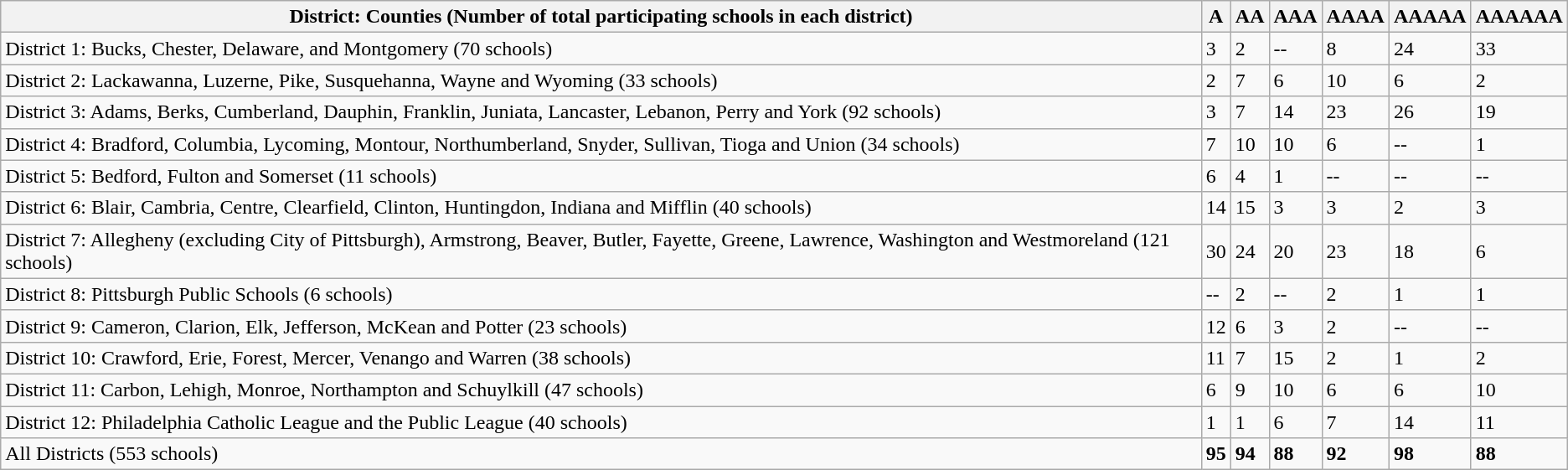<table class="wikitable">
<tr>
<th>District: Counties (Number of total participating schools in each district)</th>
<th>A</th>
<th>AA</th>
<th>AAA</th>
<th>AAAA</th>
<th>AAAAA</th>
<th>AAAAAA</th>
</tr>
<tr>
<td>District 1: Bucks, Chester, Delaware, and Montgomery (70 schools)</td>
<td>3</td>
<td>2</td>
<td>--</td>
<td>8</td>
<td>24</td>
<td>33</td>
</tr>
<tr>
<td>District 2: Lackawanna, Luzerne, Pike, Susquehanna, Wayne and Wyoming (33 schools)</td>
<td>2</td>
<td>7</td>
<td>6</td>
<td>10</td>
<td>6</td>
<td>2</td>
</tr>
<tr>
<td>District 3: Adams, Berks, Cumberland, Dauphin, Franklin, Juniata, Lancaster, Lebanon, Perry and York (92 schools)</td>
<td>3</td>
<td>7</td>
<td>14</td>
<td>23</td>
<td>26</td>
<td>19</td>
</tr>
<tr>
<td>District 4: Bradford, Columbia, Lycoming, Montour, Northumberland, Snyder, Sullivan, Tioga and Union (34 schools)</td>
<td>7</td>
<td>10</td>
<td>10</td>
<td>6</td>
<td>--</td>
<td>1</td>
</tr>
<tr>
<td>District 5: Bedford, Fulton and Somerset (11 schools)</td>
<td>6</td>
<td>4</td>
<td>1</td>
<td>--</td>
<td>--</td>
<td>--</td>
</tr>
<tr>
<td>District 6: Blair, Cambria, Centre, Clearfield, Clinton, Huntingdon, Indiana and Mifflin (40 schools)</td>
<td>14</td>
<td>15</td>
<td>3</td>
<td>3</td>
<td>2</td>
<td>3</td>
</tr>
<tr>
<td>District 7: Allegheny (excluding City of Pittsburgh), Armstrong, Beaver, Butler, Fayette, Greene, Lawrence, Washington and Westmoreland (121 schools)</td>
<td>30</td>
<td>24</td>
<td>20</td>
<td>23</td>
<td>18</td>
<td>6</td>
</tr>
<tr>
<td>District 8: Pittsburgh Public Schools (6 schools)</td>
<td>--</td>
<td>2</td>
<td>--</td>
<td>2</td>
<td>1</td>
<td>1</td>
</tr>
<tr>
<td>District 9: Cameron, Clarion, Elk, Jefferson, McKean and Potter (23 schools)</td>
<td>12</td>
<td>6</td>
<td>3</td>
<td>2</td>
<td>--</td>
<td>--</td>
</tr>
<tr>
<td>District 10: Crawford, Erie, Forest, Mercer, Venango and Warren (38 schools)</td>
<td>11</td>
<td>7</td>
<td>15</td>
<td>2</td>
<td>1</td>
<td>2</td>
</tr>
<tr>
<td>District 11: Carbon, Lehigh, Monroe, Northampton and Schuylkill (47 schools)</td>
<td>6</td>
<td>9</td>
<td>10</td>
<td>6</td>
<td>6</td>
<td>10</td>
</tr>
<tr>
<td>District 12: Philadelphia Catholic League and the Public League (40 schools)</td>
<td>1</td>
<td>1</td>
<td>6</td>
<td>7</td>
<td>14</td>
<td>11</td>
</tr>
<tr>
<td>All Districts (553 schools)</td>
<td><strong>95</strong></td>
<td><strong>94</strong></td>
<td><strong>88</strong></td>
<td><strong>92</strong></td>
<td><strong>98</strong></td>
<td><strong>88</strong></td>
</tr>
</table>
